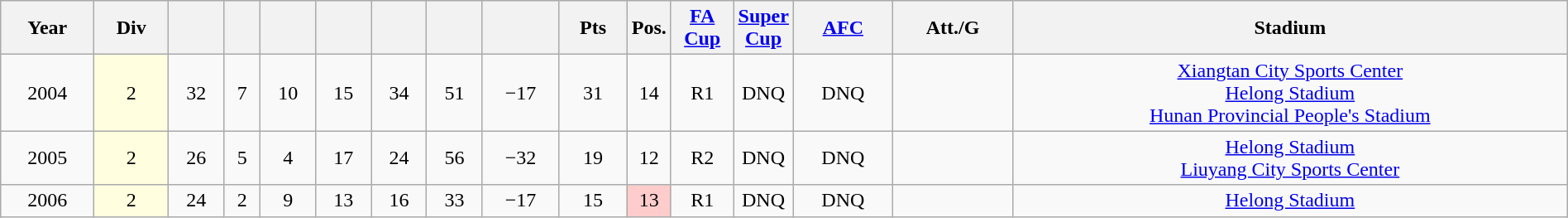<table class="wikitable sortable" width=100% style=text-align:Center>
<tr>
<th>Year</th>
<th>Div</th>
<th></th>
<th></th>
<th></th>
<th></th>
<th></th>
<th></th>
<th></th>
<th>Pts</th>
<th width=2%>Pos.</th>
<th width=4%><a href='#'>FA Cup</a></th>
<th width=2%><a href='#'>Super Cup</a></th>
<th><a href='#'>AFC</a></th>
<th>Att./G</th>
<th>Stadium</th>
</tr>
<tr>
<td>2004</td>
<td bgcolor=#FFFFE0>2</td>
<td>32</td>
<td>7</td>
<td>10</td>
<td>15</td>
<td>34</td>
<td>51</td>
<td>−17</td>
<td>31</td>
<td>14</td>
<td>R1</td>
<td>DNQ</td>
<td>DNQ</td>
<td></td>
<td><a href='#'>Xiangtan City Sports Center</a> <br> <a href='#'>Helong Stadium</a> <br> <a href='#'>Hunan Provincial People's Stadium</a></td>
</tr>
<tr>
<td>2005</td>
<td bgcolor=#FFFFE0>2</td>
<td>26</td>
<td>5</td>
<td>4</td>
<td>17</td>
<td>24</td>
<td>56</td>
<td>−32</td>
<td>19</td>
<td>12</td>
<td>R2</td>
<td>DNQ</td>
<td>DNQ</td>
<td></td>
<td><a href='#'>Helong Stadium</a> <br> <a href='#'>Liuyang City Sports Center</a></td>
</tr>
<tr>
<td>2006</td>
<td bgcolor=#FFFFE0>2</td>
<td>24</td>
<td>2</td>
<td>9</td>
<td>13</td>
<td>16</td>
<td>33</td>
<td>−17</td>
<td>15</td>
<td bgcolor=ffcccc>13</td>
<td>R1</td>
<td>DNQ</td>
<td>DNQ</td>
<td></td>
<td><a href='#'>Helong Stadium</a></td>
</tr>
</table>
